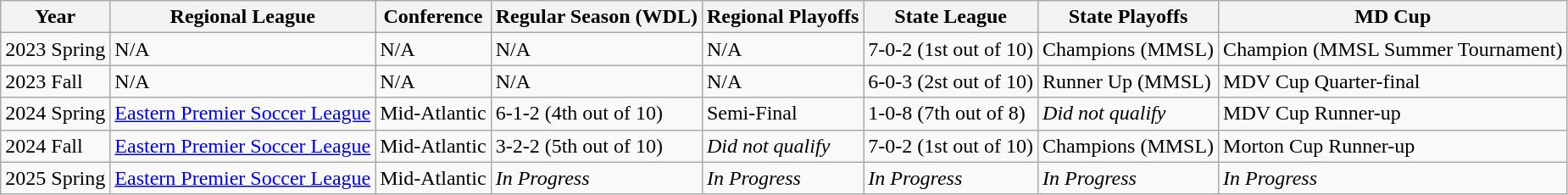<table class="wikitable">
<tr>
<th>Year</th>
<th>Regional League</th>
<th>Conference</th>
<th>Regular Season (WDL)</th>
<th>Regional Playoffs</th>
<th>State League</th>
<th>State Playoffs</th>
<th>MD Cup</th>
</tr>
<tr>
<td>2023 Spring</td>
<td>N/A</td>
<td>N/A</td>
<td>N/A</td>
<td>N/A</td>
<td>7-0-2 (1st out of 10)</td>
<td>Champions (MMSL)</td>
<td>Champion (MMSL Summer Tournament)</td>
</tr>
<tr>
<td>2023 Fall</td>
<td>N/A</td>
<td>N/A</td>
<td>N/A</td>
<td>N/A</td>
<td>6-0-3 (2st out of 10)</td>
<td>Runner Up (MMSL)</td>
<td>MDV Cup Quarter-final</td>
</tr>
<tr>
<td>2024 Spring</td>
<td align=center><a href='#'>Eastern Premier Soccer League</a></td>
<td>Mid-Atlantic</td>
<td>6-1-2 (4th out of 10)</td>
<td>Semi-Final</td>
<td>1-0-8 (7th out of 8)</td>
<td><em>Did not qualify</em></td>
<td>MDV Cup Runner-up</td>
</tr>
<tr>
<td>2024 Fall</td>
<td align=center><a href='#'>Eastern Premier Soccer League</a></td>
<td>Mid-Atlantic</td>
<td>3-2-2 (5th out of 10)</td>
<td><em>Did not qualify</em></td>
<td>7-0-2 (1st out of 10)</td>
<td>Champions (MMSL)</td>
<td>Morton Cup Runner-up</td>
</tr>
<tr>
<td>2025 Spring</td>
<td align=center><a href='#'>Eastern Premier Soccer League</a></td>
<td>Mid-Atlantic</td>
<td><em>In Progress</em></td>
<td><em>In Progress</em></td>
<td><em>In Progress</em></td>
<td><em>In Progress</em></td>
<td><em>In Progress</em></td>
</tr>
</table>
